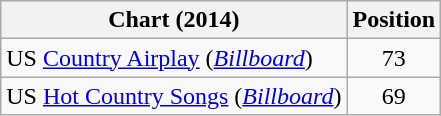<table class="wikitable sortable">
<tr>
<th scope="col">Chart (2014)</th>
<th scope="col">Position</th>
</tr>
<tr>
<td>US <a href='#'>Country Airplay</a> (<em><a href='#'>Billboard</a></em>)</td>
<td align="center">73</td>
</tr>
<tr>
<td>US <a href='#'>Hot Country Songs</a> (<em><a href='#'>Billboard</a></em>)</td>
<td align="center">69</td>
</tr>
</table>
